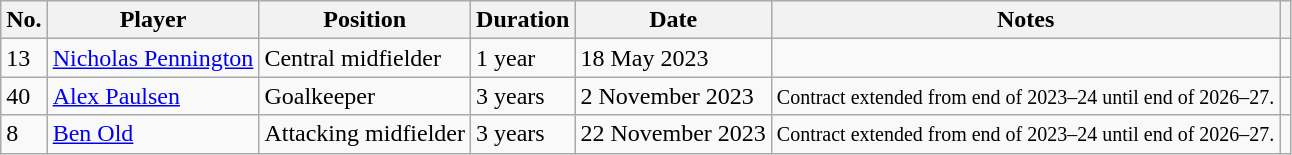<table class="wikitable">
<tr>
<th scope="col">No.</th>
<th scope="col">Player</th>
<th scope="col">Position</th>
<th scope="col">Duration</th>
<th scope="col">Date</th>
<th scope="col">Notes</th>
<th class="unsortable" scope="col"></th>
</tr>
<tr>
<td>13</td>
<td> <a href='#'>Nicholas Pennington</a></td>
<td>Central midfielder</td>
<td>1 year</td>
<td>18 May 2023</td>
<td></td>
<td></td>
</tr>
<tr>
<td>40</td>
<td><a href='#'>Alex Paulsen</a></td>
<td>Goalkeeper</td>
<td>3 years</td>
<td>2 November 2023</td>
<td><small>Contract extended from end of 2023–24 until end of 2026–27.</small></td>
<td></td>
</tr>
<tr>
<td>8</td>
<td><a href='#'>Ben Old</a></td>
<td>Attacking midfielder</td>
<td>3 years</td>
<td>22 November 2023</td>
<td><small>Contract extended from end of 2023–24 until end of 2026–27.</small></td>
<td></td>
</tr>
</table>
